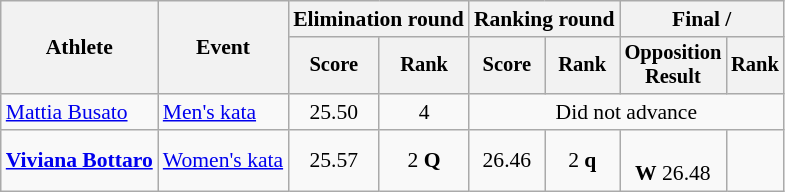<table class="wikitable" style="font-size:90%;">
<tr>
<th rowspan=2>Athlete</th>
<th rowspan=2>Event</th>
<th colspan=2>Elimination round</th>
<th colspan=2>Ranking round</th>
<th colspan=2>Final / </th>
</tr>
<tr style="font-size:95%">
<th>Score</th>
<th>Rank</th>
<th>Score</th>
<th>Rank</th>
<th>Opposition<br>Result</th>
<th>Rank</th>
</tr>
<tr align=center>
<td align=left><a href='#'>Mattia Busato</a></td>
<td align=left><a href='#'>Men's kata</a></td>
<td>25.50</td>
<td>4</td>
<td colspan=4>Did not advance</td>
</tr>
<tr align=center>
<td align=left><strong><a href='#'>Viviana Bottaro</a></strong></td>
<td align=left><a href='#'>Women's kata</a></td>
<td>25.57</td>
<td>2 <strong>Q</strong></td>
<td>26.46</td>
<td>2 <strong>q</strong></td>
<td><br> <strong>W</strong> 26.48</td>
<td></td>
</tr>
</table>
